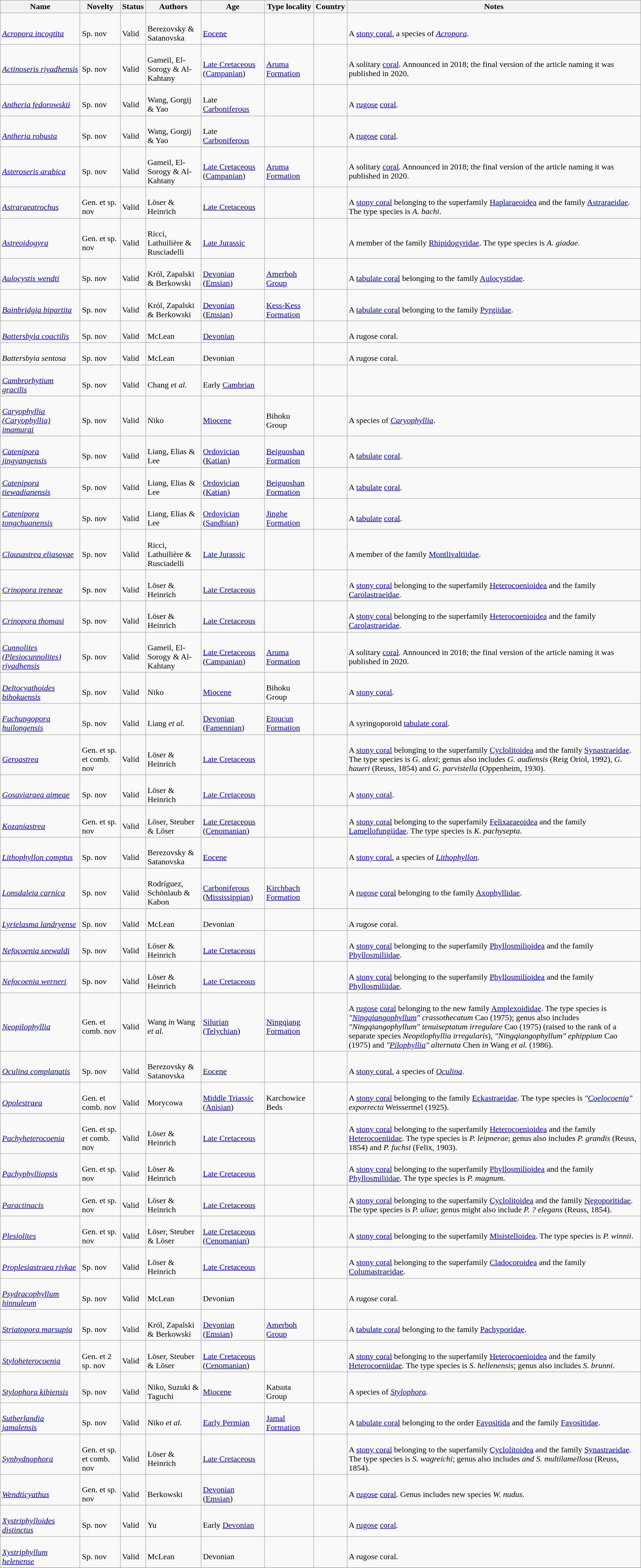<table class="wikitable sortable" align="center" width="100%">
<tr>
<th>Name</th>
<th>Novelty</th>
<th>Status</th>
<th>Authors</th>
<th>Age</th>
<th>Type locality</th>
<th>Country</th>
<th>Notes</th>
</tr>
<tr>
<td><br><em><a href='#'>Acropora incogtita</a></em></td>
<td><br>Sp. nov</td>
<td><br>Valid</td>
<td><br>Berezovsky & Satanovska</td>
<td><br><a href='#'>Eocene</a></td>
<td></td>
<td><br></td>
<td><br>A <a href='#'>stony coral</a>, a species of <em><a href='#'>Acropora</a></em>.</td>
</tr>
<tr>
<td><br><em><a href='#'>Actinoseris riyadhensis</a></em></td>
<td><br>Sp. nov</td>
<td><br>Valid</td>
<td><br>Gameil, El-Sorogy & Al-Kahtany</td>
<td><br><a href='#'>Late Cretaceous</a> (<a href='#'>Campanian</a>)</td>
<td><br><a href='#'>Aruma Formation</a></td>
<td><br></td>
<td><br>A solitary <a href='#'>coral</a>. Announced in 2018; the final version of the article naming it was published in 2020.</td>
</tr>
<tr>
<td><br><em><a href='#'>Antheria fedorowskii</a></em></td>
<td><br>Sp. nov</td>
<td><br>Valid</td>
<td><br>Wang, Gorgij & Yao</td>
<td><br>Late <a href='#'>Carboniferous</a></td>
<td></td>
<td><br></td>
<td><br>A <a href='#'>rugose</a> <a href='#'>coral</a>.</td>
</tr>
<tr>
<td><br><em><a href='#'>Antheria robusta</a></em></td>
<td><br>Sp. nov</td>
<td><br>Valid</td>
<td><br>Wang, Gorgij & Yao</td>
<td><br>Late <a href='#'>Carboniferous</a></td>
<td></td>
<td><br></td>
<td><br>A <a href='#'>rugose</a> <a href='#'>coral</a>.</td>
</tr>
<tr>
<td><br><em><a href='#'>Asteroseris arabica</a></em></td>
<td><br>Sp. nov</td>
<td><br>Valid</td>
<td><br>Gameil, El-Sorogy & Al-Kahtany</td>
<td><br><a href='#'>Late Cretaceous</a> (<a href='#'>Campanian</a>)</td>
<td><br><a href='#'>Aruma Formation</a></td>
<td><br></td>
<td><br>A solitary <a href='#'>coral</a>. Announced in 2018; the final version of the article naming it was published in 2020.</td>
</tr>
<tr>
<td><br><em><a href='#'>Astraraeatrochus</a></em></td>
<td><br>Gen. et sp. nov</td>
<td><br>Valid</td>
<td><br>Löser & Heinrich</td>
<td><br><a href='#'>Late Cretaceous</a></td>
<td></td>
<td><br></td>
<td><br>A <a href='#'>stony coral</a> belonging to the superfamily <a href='#'>Haplaraeoidea</a> and the family <a href='#'>Astraraeidae</a>. The type species is <em>A. bachi</em>.</td>
</tr>
<tr>
<td><br><em><a href='#'>Astreoidogyra</a></em></td>
<td><br>Gen. et sp. nov</td>
<td><br>Valid</td>
<td><br>Ricci, Lathuilière & Rusciadelli</td>
<td><br><a href='#'>Late Jurassic</a></td>
<td></td>
<td><br></td>
<td><br>A member of the family <a href='#'>Rhipidogyridae</a>. The type species is <em>A. giadae</em>.</td>
</tr>
<tr>
<td><br><em><a href='#'>Aulocystis wendti</a></em></td>
<td><br>Sp. nov</td>
<td><br>Valid</td>
<td><br>Król, Zapalski & Berkowski</td>
<td><br><a href='#'>Devonian</a> (<a href='#'>Emsian</a>)</td>
<td><br><a href='#'>Amerboh Group</a></td>
<td><br></td>
<td><br>A <a href='#'>tabulate coral</a> belonging to the family <a href='#'>Aulocystidae</a>.</td>
</tr>
<tr>
<td><br><em><a href='#'>Bainbridgia bipartita</a></em></td>
<td><br>Sp. nov</td>
<td><br>Valid</td>
<td><br>Król, Zapalski & Berkowski</td>
<td><br><a href='#'>Devonian</a> (<a href='#'>Emsian</a>)</td>
<td><br><a href='#'>Kess-Kess Formation</a></td>
<td><br></td>
<td><br>A <a href='#'>tabulate coral</a> belonging to the family <a href='#'>Pyrgiidae</a>.</td>
</tr>
<tr>
<td><br><em><a href='#'>Battersbyia coactilis</a></em></td>
<td><br>Sp. nov</td>
<td><br>Valid</td>
<td><br>McLean</td>
<td><br><a href='#'>Devonian</a></td>
<td></td>
<td><br></td>
<td><br>A rugose coral.</td>
</tr>
<tr>
<td><br><em>Battersbyia sentosa</em></td>
<td><br>Sp. nov</td>
<td><br>Valid</td>
<td><br>McLean</td>
<td><br>Devonian</td>
<td></td>
<td><br></td>
<td><br>A rugose coral.</td>
</tr>
<tr>
<td><br><em><a href='#'>Cambrorhytium gracilis</a></em></td>
<td><br>Sp. nov</td>
<td><br>Valid</td>
<td><br>Chang <em>et al.</em></td>
<td><br>Early <a href='#'>Cambrian</a></td>
<td></td>
<td><br></td>
<td></td>
</tr>
<tr>
<td><br><em><a href='#'>Caryophyllia (Caryophyllia) imamurai</a></em></td>
<td><br>Sp. nov</td>
<td><br>Valid</td>
<td><br>Niko</td>
<td><br><a href='#'>Miocene</a></td>
<td><br>Bihoku Group</td>
<td><br></td>
<td><br>A species of <em><a href='#'>Caryophyllia</a></em>.</td>
</tr>
<tr>
<td><br><em><a href='#'>Catenipora jingyangensis</a></em></td>
<td><br>Sp. nov</td>
<td><br>Valid</td>
<td><br>Liang, Elias & Lee</td>
<td><br><a href='#'>Ordovician</a> (<a href='#'>Katian</a>)</td>
<td><br><a href='#'>Beiguoshan Formation</a></td>
<td><br></td>
<td><br>A <a href='#'>tabulate</a> <a href='#'>coral</a>.</td>
</tr>
<tr>
<td><br><em><a href='#'>Catenipora tiewadianensis</a></em></td>
<td><br>Sp. nov</td>
<td><br>Valid</td>
<td><br>Liang, Elias & Lee</td>
<td><br><a href='#'>Ordovician</a> (<a href='#'>Katian</a>)</td>
<td><br><a href='#'>Beiguoshan Formation</a></td>
<td><br></td>
<td><br>A <a href='#'>tabulate</a> <a href='#'>coral</a>.</td>
</tr>
<tr>
<td><br><em><a href='#'>Catenipora tongchuanensis</a></em></td>
<td><br>Sp. nov</td>
<td><br>Valid</td>
<td><br>Liang, Elias & Lee</td>
<td><br><a href='#'>Ordovician</a> (<a href='#'>Sandbian</a>)</td>
<td><br><a href='#'>Jinghe Formation</a></td>
<td><br></td>
<td><br>A <a href='#'>tabulate</a> <a href='#'>coral</a>.</td>
</tr>
<tr>
<td><br><em><a href='#'>Clausastrea eliasovae</a></em></td>
<td><br>Sp. nov</td>
<td><br>Valid</td>
<td><br>Ricci, Lathuilière & Rusciadelli</td>
<td><br><a href='#'>Late Jurassic</a></td>
<td></td>
<td><br></td>
<td><br>A member of the family <a href='#'>Montlivaltiidae</a>.</td>
</tr>
<tr>
<td><br><em><a href='#'>Crinopora ireneae</a></em></td>
<td><br>Sp. nov</td>
<td><br>Valid</td>
<td><br>Löser & Heinrich</td>
<td><br><a href='#'>Late Cretaceous</a></td>
<td></td>
<td><br></td>
<td><br>A <a href='#'>stony coral</a> belonging to the superfamily <a href='#'>Heterocoenioidea</a> and the family <a href='#'>Carolastraeidae</a>.</td>
</tr>
<tr>
<td><br><em><a href='#'>Crinopora thomasi</a></em></td>
<td><br>Sp. nov</td>
<td><br>Valid</td>
<td><br>Löser & Heinrich</td>
<td><br><a href='#'>Late Cretaceous</a></td>
<td></td>
<td><br></td>
<td><br>A <a href='#'>stony coral</a> belonging to the superfamily <a href='#'>Heterocoenioidea</a> and the family <a href='#'>Carolastraeidae</a>.</td>
</tr>
<tr>
<td><br><em><a href='#'>Cunnolites (Plesiocunnolites) riyadhensis</a></em></td>
<td><br>Sp. nov</td>
<td><br>Valid</td>
<td><br>Gameil, El-Sorogy & Al-Kahtany</td>
<td><br><a href='#'>Late Cretaceous</a> (<a href='#'>Campanian</a>)</td>
<td><br><a href='#'>Aruma Formation</a></td>
<td><br></td>
<td><br>A solitary <a href='#'>coral</a>. Announced in 2018; the final version of the article naming it was published in 2020.</td>
</tr>
<tr>
<td><br><em><a href='#'>Deltocyathoides bihokuensis</a></em></td>
<td><br>Sp. nov</td>
<td><br>Valid</td>
<td><br>Niko</td>
<td><br><a href='#'>Miocene</a></td>
<td><br>Bihoku Group</td>
<td><br></td>
<td><br>A <a href='#'>stony coral</a>.</td>
</tr>
<tr>
<td><br><em><a href='#'>Fuchungopora huilongensis</a></em></td>
<td><br>Sp. nov</td>
<td><br>Valid</td>
<td><br>Liang <em>et al.</em></td>
<td><br><a href='#'>Devonian</a> (<a href='#'>Famennian</a>)</td>
<td><br><a href='#'>Etoucun Formation</a></td>
<td><br></td>
<td><br>A syringoporoid <a href='#'>tabulate coral</a>.</td>
</tr>
<tr>
<td><br><em><a href='#'>Geroastrea</a></em></td>
<td><br>Gen. et sp. et comb. nov</td>
<td><br>Valid</td>
<td><br>Löser & Heinrich</td>
<td><br><a href='#'>Late Cretaceous</a></td>
<td></td>
<td><br><br>
<br>
</td>
<td><br>A <a href='#'>stony coral</a> belonging to the superfamily <a href='#'>Cyclolitoidea</a> and the family <a href='#'>Synastraeidae</a>. The type species is <em>G. alexi</em>; genus also includes <em>G. audiensis</em> (Reig Oriol, 1992), <em>G. haueri</em> (Reuss, 1854) and <em>G. parvistella</em> (Oppenheim, 1930).</td>
</tr>
<tr>
<td><br><em><a href='#'>Gosaviaraea aimeae</a></em></td>
<td><br>Sp. nov</td>
<td><br>Valid</td>
<td><br>Löser & Heinrich</td>
<td><br><a href='#'>Late Cretaceous</a></td>
<td></td>
<td><br></td>
<td><br>A <a href='#'>stony coral</a>.</td>
</tr>
<tr>
<td><br><em><a href='#'>Kozaniastrea</a></em></td>
<td><br>Gen. et sp. nov</td>
<td><br>Valid</td>
<td><br>Löser, Steuber & Löser</td>
<td><br><a href='#'>Late Cretaceous</a> (<a href='#'>Cenomanian</a>)</td>
<td></td>
<td><br></td>
<td><br>A <a href='#'>stony coral</a> belonging to the superfamily <a href='#'>Felixaraeoidea</a> and the family <a href='#'>Lamellofungiidae</a>. The type species is <em>K. pachysepta</em>.</td>
</tr>
<tr>
<td><br><em><a href='#'>Lithophyllon comptus</a></em></td>
<td><br>Sp. nov</td>
<td><br>Valid</td>
<td><br>Berezovsky & Satanovska</td>
<td><br><a href='#'>Eocene</a></td>
<td></td>
<td><br></td>
<td><br>A <a href='#'>stony coral</a>, a species of <em><a href='#'>Lithophyllon</a></em>.</td>
</tr>
<tr>
<td><br><em><a href='#'>Lonsdaleia carnica</a></em></td>
<td><br>Sp. nov</td>
<td><br>Valid</td>
<td><br>Rodríguez, Schönlaub & Kabon</td>
<td><br><a href='#'>Carboniferous</a> (<a href='#'>Mississippian</a>)</td>
<td><br><a href='#'>Kirchbach Formation</a></td>
<td><br></td>
<td><br>A <a href='#'>rugose</a> <a href='#'>coral</a> belonging to the family <a href='#'>Axophyllidae</a>.</td>
</tr>
<tr>
<td><br><em><a href='#'>Lyrielasma landryense</a></em></td>
<td><br>Sp. nov</td>
<td><br>Valid</td>
<td><br>McLean</td>
<td><br>Devonian</td>
<td></td>
<td><br></td>
<td><br>A rugose coral.</td>
</tr>
<tr>
<td><br><em><a href='#'>Nefocoenia seewaldi</a></em></td>
<td><br>Sp. nov</td>
<td><br>Valid</td>
<td><br>Löser & Heinrich</td>
<td><br><a href='#'>Late Cretaceous</a></td>
<td></td>
<td><br></td>
<td><br>A <a href='#'>stony coral</a> belonging to the superfamily <a href='#'>Phyllosmilioidea</a> and the family <a href='#'>Phyllosmiliidae</a>.</td>
</tr>
<tr>
<td><br><em><a href='#'>Nefocoenia werneri</a></em></td>
<td><br>Sp. nov</td>
<td><br>Valid</td>
<td><br>Löser & Heinrich</td>
<td><br><a href='#'>Late Cretaceous</a></td>
<td></td>
<td><br></td>
<td><br>A <a href='#'>stony coral</a> belonging to the superfamily <a href='#'>Phyllosmilioidea</a> and the family <a href='#'>Phyllosmiliidae</a>.</td>
</tr>
<tr>
<td><br><em><a href='#'>Neopilophyllia</a></em></td>
<td><br>Gen. et comb. nov</td>
<td><br>Valid</td>
<td><br>Wang <em>in</em> Wang <em>et al.</em></td>
<td><br><a href='#'>Silurian</a> (<a href='#'>Telychian</a>)</td>
<td><br><a href='#'>Ningqiang Formation</a></td>
<td><br></td>
<td><br>A <a href='#'>rugose</a> <a href='#'>coral</a> belonging to the new family <a href='#'>Amplexoididae</a>. The type species is <em>"<a href='#'>Ningqiangophyllum</a>" crassothecatum</em> Cao (1975); genus also includes <em>"Ningqiangophyllum" tenuiseptatum irregulare</em> Cao (1975) (raised to the rank of a separate species <em>Neopilophyllia irregularis</em>), <em>"Ningqiangophyllum" ephippium</em> Cao (1975) and <em>"<a href='#'>Pilophyllia</a>" alternata</em> Chen <em>in</em> Wang <em>et al.</em> (1986).</td>
</tr>
<tr>
<td><br><em><a href='#'>Oculina complanatis</a></em></td>
<td><br>Sp. nov</td>
<td><br>Valid</td>
<td><br>Berezovsky & Satanovska</td>
<td><br><a href='#'>Eocene</a></td>
<td></td>
<td><br></td>
<td><br>A <a href='#'>stony coral</a>, a species of <em><a href='#'>Oculina</a></em>.</td>
</tr>
<tr>
<td><br><em><a href='#'>Opolestraea</a></em></td>
<td><br>Gen. et comb. nov</td>
<td><br>Valid</td>
<td><br>Morycowa</td>
<td><br><a href='#'>Middle Triassic</a> (<a href='#'>Anisian</a>)</td>
<td><br>Karchowice Beds</td>
<td><br></td>
<td><br>A <a href='#'>stony coral</a> belonging to the family <a href='#'>Eckastraeidae</a>. The type species is <em>"<a href='#'>Coelocoenia</a>" exporrecta</em> Weissermel (1925).</td>
</tr>
<tr>
<td><br><em><a href='#'>Pachyheterocoenia</a></em></td>
<td><br>Gen. et sp. et comb. nov</td>
<td><br>Valid</td>
<td><br>Löser & Heinrich</td>
<td><br><a href='#'>Late Cretaceous</a></td>
<td></td>
<td><br><br>
</td>
<td><br>A <a href='#'>stony coral</a> belonging to the superfamily <a href='#'>Heterocoenioidea</a> and the family <a href='#'>Heterocoeniidae</a>. The type species is <em>P. leipnerae</em>; genus also includes <em>P. grandis</em> (Reuss, 1854) and <em>P. fuchsi</em> (Felix, 1903).</td>
</tr>
<tr>
<td><br><em><a href='#'>Pachyphylliopsis</a></em></td>
<td><br>Gen. et sp. nov</td>
<td><br>Valid</td>
<td><br>Löser & Heinrich</td>
<td><br><a href='#'>Late Cretaceous</a></td>
<td></td>
<td><br><br>
<br>
</td>
<td><br>A <a href='#'>stony coral</a> belonging to the superfamily <a href='#'>Phyllosmilioidea</a> and the family <a href='#'>Phyllosmiliidae</a>. The type species is <em>P. magnum</em>.</td>
</tr>
<tr>
<td><br><em><a href='#'>Paractinacis</a></em></td>
<td><br>Gen. et sp. nov</td>
<td><br>Valid</td>
<td><br>Löser & Heinrich</td>
<td><br><a href='#'>Late Cretaceous</a></td>
<td></td>
<td><br><br>
<br>
</td>
<td><br>A <a href='#'>stony coral</a> belonging to the superfamily <a href='#'>Cyclolitoidea</a> and the family <a href='#'>Negoporitidae</a>. The type species is <em>P. uliae</em>; genus might also include <em>P. ? elegans</em> (Reuss, 1854).</td>
</tr>
<tr>
<td><br><em><a href='#'>Plesiolites</a></em></td>
<td><br>Gen. et sp. nov</td>
<td><br>Valid</td>
<td><br>Löser, Steuber & Löser</td>
<td><br><a href='#'>Late Cretaceous</a> (<a href='#'>Cenomanian</a>)</td>
<td></td>
<td><br></td>
<td><br>A <a href='#'>stony coral</a> belonging to the superfamily <a href='#'>Misistelloidea</a>. The type species is <em>P. winnii</em>.</td>
</tr>
<tr>
<td><br><em><a href='#'>Proplesiastraea rivkae</a></em></td>
<td><br>Sp. nov</td>
<td><br>Valid</td>
<td><br>Löser & Heinrich</td>
<td><br><a href='#'>Late Cretaceous</a></td>
<td></td>
<td><br></td>
<td><br>A <a href='#'>stony coral</a> belonging to the superfamily <a href='#'>Cladocoroidea</a> and the family <a href='#'>Columastraeidae</a>.</td>
</tr>
<tr>
<td><br><em><a href='#'>Psydracophyllum hinnuleum</a></em></td>
<td><br>Sp. nov</td>
<td><br>Valid</td>
<td><br>McLean</td>
<td><br>Devonian</td>
<td></td>
<td><br></td>
<td><br>A rugose coral.</td>
</tr>
<tr>
<td><br><em><a href='#'>Striatopora marsupia</a></em></td>
<td><br>Sp. nov</td>
<td><br>Valid</td>
<td><br>Król, Zapalski & Berkowski</td>
<td><br><a href='#'>Devonian</a> (<a href='#'>Emsian</a>)</td>
<td><br><a href='#'>Amerboh Group</a></td>
<td><br></td>
<td><br>A <a href='#'>tabulate coral</a> belonging to the family <a href='#'>Pachyporidae</a>.</td>
</tr>
<tr>
<td><br><em><a href='#'>Styloheterocoenia</a></em></td>
<td><br>Gen. et 2 sp. nov</td>
<td><br>Valid</td>
<td><br>Löser, Steuber & Löser</td>
<td><br><a href='#'>Late Cretaceous</a> (<a href='#'>Cenomanian</a>)</td>
<td></td>
<td><br></td>
<td><br>A <a href='#'>stony coral</a> belonging to the superfamily <a href='#'>Heterocoenioidea</a> and the family <a href='#'>Heterocoeniidae</a>. The type species is <em>S. hellenensis</em>; genus also includes <em>S. brunni</em>.</td>
</tr>
<tr>
<td><br><em><a href='#'>Stylophora kibiensis</a></em></td>
<td><br>Sp. nov</td>
<td><br>Valid</td>
<td><br>Niko, Suzuki & Taguchi</td>
<td><br><a href='#'>Miocene</a></td>
<td><br>Katsuta Group</td>
<td><br></td>
<td><br>A species of <em><a href='#'>Stylophora</a></em>.</td>
</tr>
<tr>
<td><br><em><a href='#'>Sutherlandia jamalensis</a></em></td>
<td><br>Sp. nov</td>
<td><br>Valid</td>
<td><br>Niko <em>et al.</em></td>
<td><br><a href='#'>Early Permian</a></td>
<td><br><a href='#'>Jamal Formation</a></td>
<td><br></td>
<td><br>A <a href='#'>tabulate coral</a> belonging to the order <a href='#'>Favositida</a> and the family <a href='#'>Favositidae</a>.</td>
</tr>
<tr>
<td><br><em><a href='#'>Synhydnophora</a></em></td>
<td><br>Gen. et sp. et comb. nov</td>
<td><br>Valid</td>
<td><br>Löser & Heinrich</td>
<td><br><a href='#'>Late Cretaceous</a></td>
<td></td>
<td><br></td>
<td><br>A <a href='#'>stony coral</a> belonging to the superfamily <a href='#'>Cyclolitoidea</a> and the family <a href='#'>Synastraeidae</a>. The type species is <em>S. wagreichi</em>; genus also includes <em>and S. multilamellosa</em> (Reuss, 1854).</td>
</tr>
<tr>
<td><br><em><a href='#'>Wendticyathus</a></em></td>
<td><br>Gen. et sp. nov</td>
<td><br>Valid</td>
<td><br>Berkowski</td>
<td><br><a href='#'>Devonian</a> (<a href='#'>Emsian</a>)</td>
<td></td>
<td><br></td>
<td><br>A <a href='#'>rugose</a> <a href='#'>coral</a>. Genus includes new species <em>W. nudus</em>.</td>
</tr>
<tr>
<td><br><em><a href='#'>Xystriphylloides distinctus</a></em></td>
<td><br>Sp. nov</td>
<td><br>Valid</td>
<td><br>Yu</td>
<td><br>Early <a href='#'>Devonian</a></td>
<td></td>
<td><br></td>
<td><br>A <a href='#'>rugose</a> <a href='#'>coral</a>.</td>
</tr>
<tr>
<td><br><em><a href='#'>Xystriphyllum helenense</a></em></td>
<td><br>Sp. nov</td>
<td><br>Valid</td>
<td><br>McLean</td>
<td><br>Devonian</td>
<td></td>
<td><br></td>
<td><br>A rugose coral.</td>
</tr>
<tr>
</tr>
</table>
